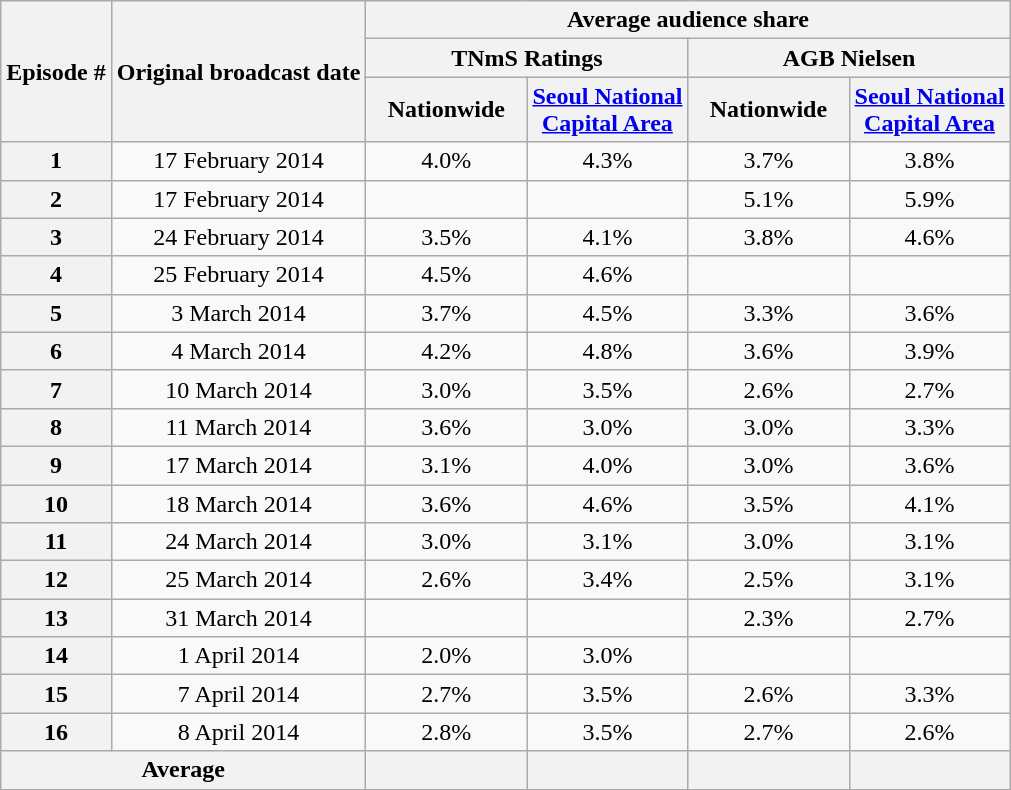<table class=wikitable style="text-align:center">
<tr>
<th rowspan="3">Episode #</th>
<th rowspan="3">Original broadcast date</th>
<th colspan="4">Average audience share</th>
</tr>
<tr>
<th colspan="2">TNmS Ratings</th>
<th colspan="2">AGB Nielsen</th>
</tr>
<tr>
<th width=100>Nationwide</th>
<th width=100><a href='#'>Seoul National Capital Area</a></th>
<th width=100>Nationwide</th>
<th width=100><a href='#'>Seoul National Capital Area</a></th>
</tr>
<tr>
<th>1</th>
<td>17 February 2014</td>
<td>4.0%</td>
<td>4.3%</td>
<td>3.7%</td>
<td>3.8%</td>
</tr>
<tr>
<th>2</th>
<td>17 February 2014</td>
<td></td>
<td></td>
<td>5.1%</td>
<td>5.9%</td>
</tr>
<tr>
<th>3</th>
<td>24 February 2014</td>
<td>3.5%</td>
<td>4.1%</td>
<td>3.8%</td>
<td>4.6%</td>
</tr>
<tr>
<th>4</th>
<td>25 February 2014</td>
<td>4.5%</td>
<td>4.6%</td>
<td></td>
<td></td>
</tr>
<tr>
<th>5</th>
<td>3 March 2014</td>
<td>3.7%</td>
<td>4.5%</td>
<td>3.3%</td>
<td>3.6%</td>
</tr>
<tr>
<th>6</th>
<td>4 March 2014</td>
<td>4.2%</td>
<td>4.8%</td>
<td>3.6%</td>
<td>3.9%</td>
</tr>
<tr>
<th>7</th>
<td>10 March 2014</td>
<td>3.0%</td>
<td>3.5%</td>
<td>2.6%</td>
<td>2.7%</td>
</tr>
<tr>
<th>8</th>
<td>11 March 2014</td>
<td>3.6%</td>
<td>3.0%</td>
<td>3.0%</td>
<td>3.3%</td>
</tr>
<tr>
<th>9</th>
<td>17 March 2014</td>
<td>3.1%</td>
<td>4.0%</td>
<td>3.0%</td>
<td>3.6%</td>
</tr>
<tr>
<th>10</th>
<td>18 March 2014</td>
<td>3.6%</td>
<td>4.6%</td>
<td>3.5%</td>
<td>4.1%</td>
</tr>
<tr>
<th>11</th>
<td>24 March 2014</td>
<td>3.0%</td>
<td>3.1%</td>
<td>3.0%</td>
<td>3.1%</td>
</tr>
<tr>
<th>12</th>
<td>25 March 2014</td>
<td>2.6%</td>
<td>3.4%</td>
<td>2.5%</td>
<td>3.1%</td>
</tr>
<tr>
<th>13</th>
<td>31 March 2014</td>
<td></td>
<td></td>
<td>2.3%</td>
<td>2.7%</td>
</tr>
<tr>
<th>14</th>
<td>1 April 2014</td>
<td>2.0%</td>
<td>3.0%</td>
<td></td>
<td></td>
</tr>
<tr>
<th>15</th>
<td>7 April 2014</td>
<td>2.7%</td>
<td>3.5%</td>
<td>2.6%</td>
<td>3.3%</td>
</tr>
<tr>
<th>16</th>
<td>8 April 2014</td>
<td>2.8%</td>
<td>3.5%</td>
<td>2.7%</td>
<td>2.6%</td>
</tr>
<tr>
<th colspan=2>Average</th>
<th></th>
<th></th>
<th></th>
<th></th>
</tr>
</table>
